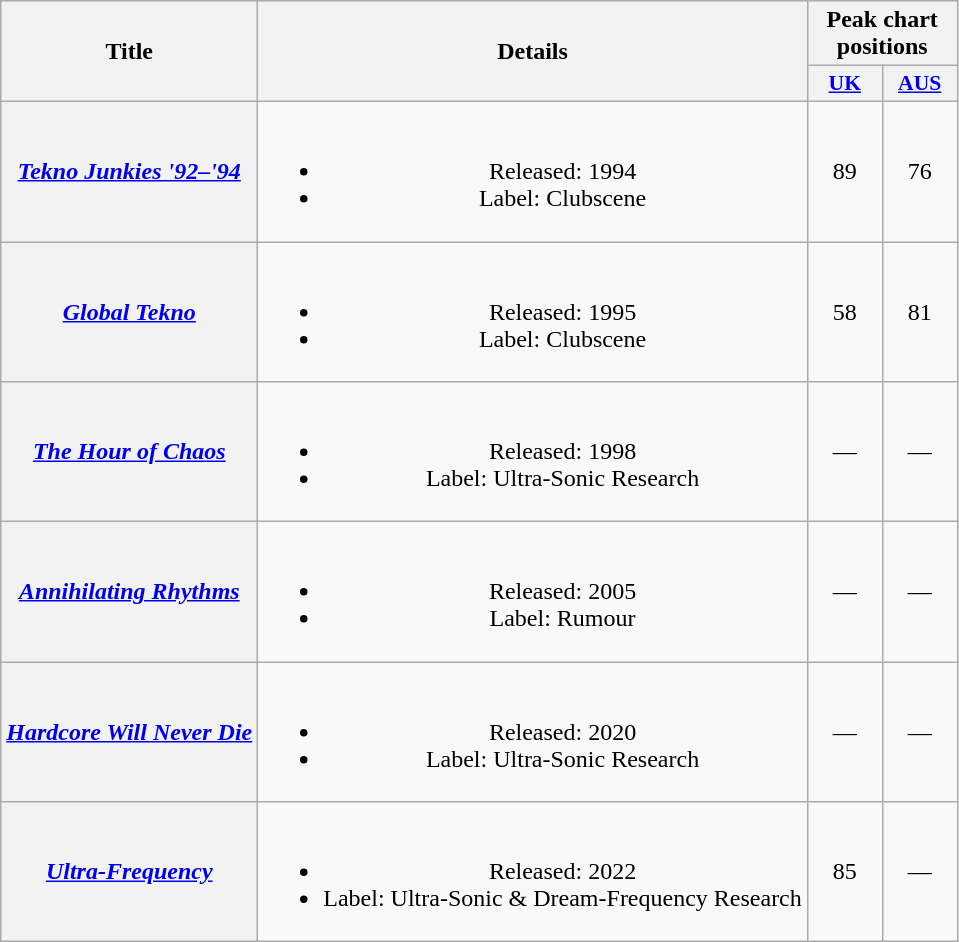<table class="wikitable plainrowheaders" style="text-align:center">
<tr>
<th scope="col" rowspan="2">Title</th>
<th scope="col" rowspan="2">Details</th>
<th scope="col" colspan="2">Peak chart positions</th>
</tr>
<tr>
<th scope="col" style="width:3em;font-size:90%;"><a href='#'>UK</a><br></th>
<th scope="col" style="width:3em;font-size:90%;"><a href='#'>AUS</a><br></th>
</tr>
<tr>
<th scope="row"><em><a href='#'>Tekno Junkies '92–'94</a></em></th>
<td><br><ul><li>Released: 1994</li><li>Label: Clubscene</li></ul></td>
<td>89</td>
<td>76</td>
</tr>
<tr>
<th scope="row"><em><a href='#'>Global Tekno</a></em></th>
<td><br><ul><li>Released: 1995</li><li>Label: Clubscene</li></ul></td>
<td>58</td>
<td>81</td>
</tr>
<tr>
<th scope="row"><em><a href='#'>The Hour of Chaos</a></em></th>
<td><br><ul><li>Released: 1998</li><li>Label: Ultra-Sonic Research</li></ul></td>
<td>—</td>
<td>—</td>
</tr>
<tr>
<th scope="row"><em><a href='#'>Annihilating Rhythms</a></em></th>
<td><br><ul><li>Released: 2005</li><li>Label: Rumour</li></ul></td>
<td>—</td>
<td>—</td>
</tr>
<tr>
<th scope="row"><em><a href='#'>Hardcore Will Never Die</a></em></th>
<td><br><ul><li>Released: 2020</li><li>Label: Ultra-Sonic Research</li></ul></td>
<td>—</td>
<td>—</td>
</tr>
<tr>
<th scope="row"><em><a href='#'>Ultra-Frequency</a></em></th>
<td><br><ul><li>Released: 2022</li><li>Label: Ultra-Sonic & Dream-Frequency Research</li></ul></td>
<td>85</td>
<td>—</td>
</tr>
</table>
